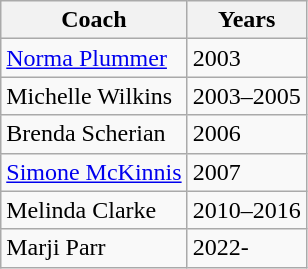<table class="wikitable collapsible">
<tr>
<th>Coach</th>
<th>Years</th>
</tr>
<tr>
<td><a href='#'>Norma Plummer</a></td>
<td>2003</td>
</tr>
<tr>
<td>Michelle Wilkins</td>
<td>2003–2005</td>
</tr>
<tr>
<td>Brenda Scherian</td>
<td>2006</td>
</tr>
<tr>
<td><a href='#'>Simone McKinnis</a></td>
<td>2007</td>
</tr>
<tr>
<td>Melinda Clarke</td>
<td>2010–2016</td>
</tr>
<tr>
<td>Marji Parr</td>
<td>2022-</td>
</tr>
</table>
